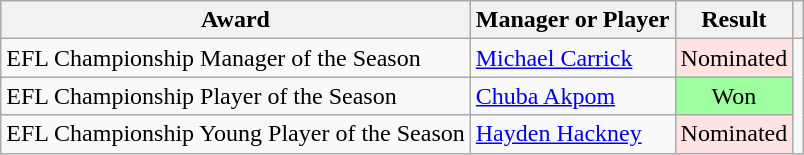<table class="wikitable sortable" style="text-align:center;">
<tr>
<th>Award</th>
<th>Manager or Player</th>
<th>Result</th>
<th class="unsortable"></th>
</tr>
<tr>
<td rowspan="1" style="text-align:left;">EFL Championship Manager of the Season</td>
<td style="text-align:left;" data-sort-value="Carrick"> <a href='#'>Michael Carrick</a></td>
<td style="background:#ffe3e3;">Nominated</td>
<td rowspan="3"></td>
</tr>
<tr>
<td rowspan="1" style="text-align:left;">EFL Championship Player of the Season</td>
<td style="text-align:left;" data-sort-value="Akpom"> <a href='#'>Chuba Akpom</a></td>
<td style="background:#9eff9e;">Won</td>
</tr>
<tr>
<td rowspan="1" style="text-align:left;">EFL Championship Young Player of the Season</td>
<td style="text-align:left;" data-sort-value="Hackney"> <a href='#'>Hayden Hackney</a></td>
<td style="background:#ffe3e3;">Nominated</td>
</tr>
</table>
